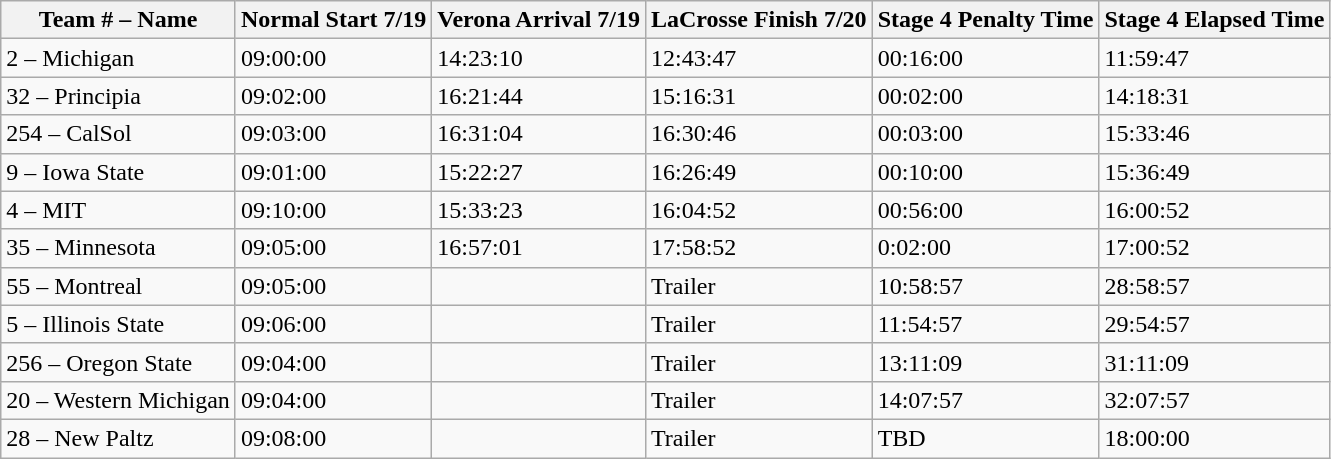<table class="wikitable">
<tr>
<th>Team # – Name</th>
<th>Normal Start 7/19</th>
<th>Verona Arrival 7/19</th>
<th>LaCrosse Finish 7/20</th>
<th>Stage 4 Penalty Time</th>
<th>Stage 4 Elapsed Time</th>
</tr>
<tr>
<td>2 – Michigan</td>
<td>09:00:00</td>
<td>14:23:10</td>
<td>12:43:47</td>
<td>00:16:00</td>
<td>11:59:47</td>
</tr>
<tr>
<td>32 – Principia</td>
<td>09:02:00</td>
<td>16:21:44</td>
<td>15:16:31</td>
<td>00:02:00</td>
<td>14:18:31</td>
</tr>
<tr>
<td>254 – CalSol</td>
<td>09:03:00</td>
<td>16:31:04</td>
<td>16:30:46</td>
<td>00:03:00</td>
<td>15:33:46</td>
</tr>
<tr>
<td>9 – Iowa State</td>
<td>09:01:00</td>
<td>15:22:27</td>
<td>16:26:49</td>
<td>00:10:00</td>
<td>15:36:49</td>
</tr>
<tr>
<td>4 – MIT</td>
<td>09:10:00</td>
<td>15:33:23</td>
<td>16:04:52</td>
<td>00:56:00</td>
<td>16:00:52</td>
</tr>
<tr>
<td>35 – Minnesota</td>
<td>09:05:00</td>
<td>16:57:01</td>
<td>17:58:52</td>
<td>0:02:00</td>
<td>17:00:52</td>
</tr>
<tr>
<td>55 – Montreal</td>
<td>09:05:00</td>
<td></td>
<td>Trailer</td>
<td>10:58:57</td>
<td>28:58:57</td>
</tr>
<tr>
<td>5 – Illinois State</td>
<td>09:06:00</td>
<td></td>
<td>Trailer</td>
<td>11:54:57</td>
<td>29:54:57</td>
</tr>
<tr>
<td>256 – Oregon State</td>
<td>09:04:00</td>
<td></td>
<td>Trailer</td>
<td>13:11:09</td>
<td>31:11:09</td>
</tr>
<tr>
<td>20 – Western Michigan</td>
<td>09:04:00</td>
<td></td>
<td>Trailer</td>
<td>14:07:57</td>
<td>32:07:57</td>
</tr>
<tr>
<td>28 – New Paltz</td>
<td>09:08:00</td>
<td></td>
<td>Trailer</td>
<td>TBD</td>
<td>18:00:00</td>
</tr>
</table>
